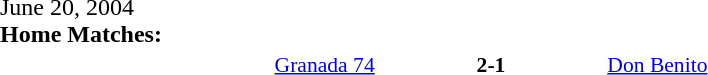<table width=100% cellspacing=1>
<tr>
<th width=20%></th>
<th width=12%></th>
<th width=20%></th>
<th></th>
</tr>
<tr>
<td>June 20, 2004<br><strong>Home Matches:</strong></td>
</tr>
<tr style=font-size:90%>
<td align=right><a href='#'>Granada 74</a></td>
<td align=center><strong>2-1</strong></td>
<td><a href='#'>Don Benito</a></td>
</tr>
</table>
